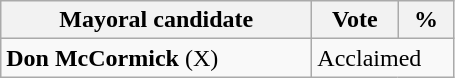<table class="wikitable">
<tr>
<th width="200px">Mayoral candidate</th>
<th width="50px">Vote</th>
<th width="30px">%</th>
</tr>
<tr>
<td><strong>Don McCormick</strong> (X) </td>
<td colspan="2">Acclaimed</td>
</tr>
</table>
